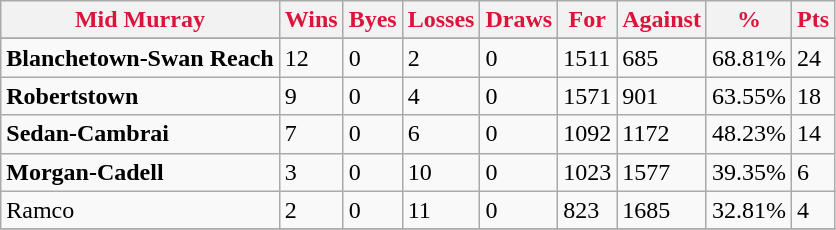<table class="wikitable">
<tr>
<th style="color:crimson">Mid Murray</th>
<th style="color:crimson">Wins</th>
<th style="color:crimson">Byes</th>
<th style="color:crimson">Losses</th>
<th style="color:crimson">Draws</th>
<th style="color:crimson">For</th>
<th style="color:crimson">Against</th>
<th style="color:crimson">%</th>
<th style="color:crimson">Pts</th>
</tr>
<tr>
</tr>
<tr>
</tr>
<tr>
<td><strong>	Blanchetown-Swan Reach	</strong></td>
<td>12</td>
<td>0</td>
<td>2</td>
<td>0</td>
<td>1511</td>
<td>685</td>
<td>68.81%</td>
<td>24</td>
</tr>
<tr>
<td><strong>	Robertstown	</strong></td>
<td>9</td>
<td>0</td>
<td>4</td>
<td>0</td>
<td>1571</td>
<td>901</td>
<td>63.55%</td>
<td>18</td>
</tr>
<tr>
<td><strong>	Sedan-Cambrai	</strong></td>
<td>7</td>
<td>0</td>
<td>6</td>
<td>0</td>
<td>1092</td>
<td>1172</td>
<td>48.23%</td>
<td>14</td>
</tr>
<tr>
<td><strong>	Morgan-Cadell	</strong></td>
<td>3</td>
<td>0</td>
<td>10</td>
<td>0</td>
<td>1023</td>
<td>1577</td>
<td>39.35%</td>
<td>6</td>
</tr>
<tr>
<td>Ramco</td>
<td>2</td>
<td>0</td>
<td>11</td>
<td>0</td>
<td>823</td>
<td>1685</td>
<td>32.81%</td>
<td>4</td>
</tr>
<tr>
</tr>
</table>
